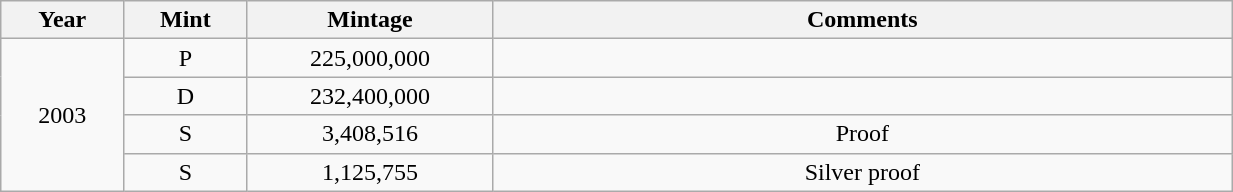<table class="wikitable sortable" style="min-width:65%; text-align:center;">
<tr>
<th width="10%">Year</th>
<th width="10%">Mint</th>
<th width="20%">Mintage</th>
<th width="60%">Comments</th>
</tr>
<tr>
<td rowspan="4">2003</td>
<td>P</td>
<td>225,000,000</td>
<td></td>
</tr>
<tr>
<td>D</td>
<td>232,400,000</td>
<td></td>
</tr>
<tr>
<td>S</td>
<td>3,408,516</td>
<td>Proof</td>
</tr>
<tr>
<td>S</td>
<td>1,125,755</td>
<td>Silver proof</td>
</tr>
</table>
